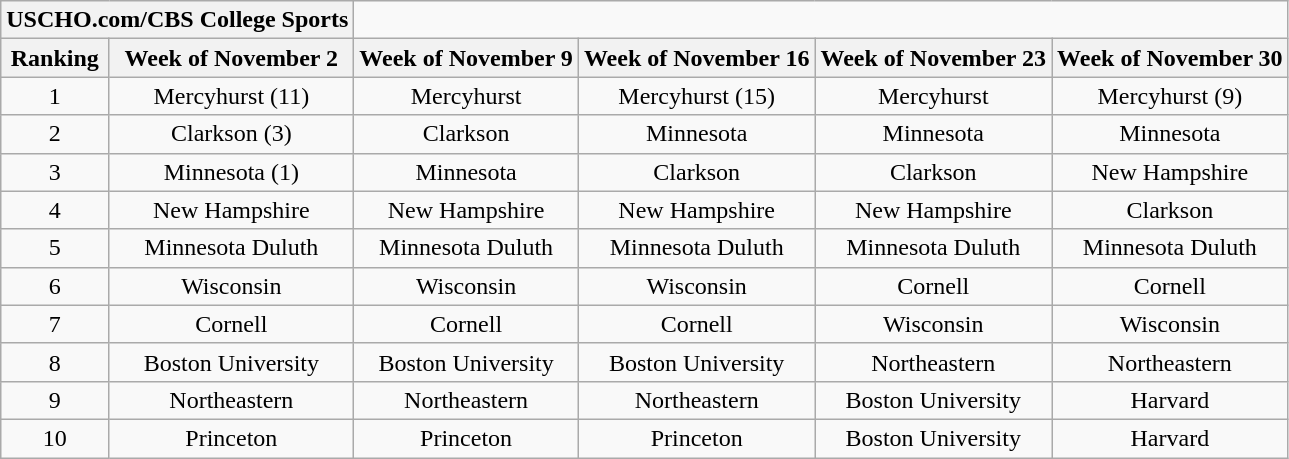<table class="wikitable" style="text-align:center;">
<tr>
<th colspan=2><strong>USCHO.com/CBS College Sports</strong></th>
</tr>
<tr>
<th>Ranking</th>
<th>Week of November 2</th>
<th>Week of November 9</th>
<th>Week of November 16</th>
<th>Week of November 23</th>
<th>Week of November 30</th>
</tr>
<tr>
<td>1</td>
<td>Mercyhurst (11)</td>
<td>Mercyhurst</td>
<td>Mercyhurst (15)</td>
<td>Mercyhurst</td>
<td>Mercyhurst (9)</td>
</tr>
<tr>
<td>2</td>
<td>Clarkson (3)</td>
<td>Clarkson</td>
<td>Minnesota</td>
<td>Minnesota</td>
<td>Minnesota</td>
</tr>
<tr>
<td>3</td>
<td>Minnesota (1)</td>
<td>Minnesota</td>
<td>Clarkson</td>
<td>Clarkson</td>
<td>New Hampshire</td>
</tr>
<tr>
<td>4</td>
<td>New Hampshire</td>
<td>New Hampshire</td>
<td>New Hampshire</td>
<td>New Hampshire</td>
<td>Clarkson</td>
</tr>
<tr>
<td>5</td>
<td>Minnesota Duluth</td>
<td>Minnesota Duluth</td>
<td>Minnesota Duluth</td>
<td>Minnesota Duluth</td>
<td>Minnesota Duluth</td>
</tr>
<tr>
<td>6</td>
<td>Wisconsin</td>
<td>Wisconsin</td>
<td>Wisconsin</td>
<td>Cornell</td>
<td>Cornell</td>
</tr>
<tr>
<td>7</td>
<td>Cornell</td>
<td>Cornell</td>
<td>Cornell</td>
<td>Wisconsin</td>
<td>Wisconsin</td>
</tr>
<tr>
<td>8</td>
<td>Boston University</td>
<td>Boston University</td>
<td>Boston University</td>
<td>Northeastern</td>
<td>Northeastern</td>
</tr>
<tr>
<td>9</td>
<td>Northeastern</td>
<td>Northeastern</td>
<td>Northeastern</td>
<td>Boston University</td>
<td>Harvard</td>
</tr>
<tr>
<td>10</td>
<td>Princeton</td>
<td>Princeton</td>
<td>Princeton</td>
<td>Boston University</td>
<td>Harvard</td>
</tr>
</table>
